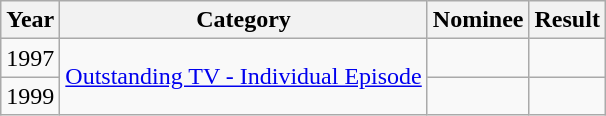<table class="wikitable">
<tr>
<th>Year</th>
<th>Category</th>
<th>Nominee</th>
<th>Result</th>
</tr>
<tr>
<td>1997</td>
<td rowspan=2><a href='#'>Outstanding TV - Individual Episode</a></td>
<td></td>
<td></td>
</tr>
<tr>
<td>1999</td>
<td></td>
<td></td>
</tr>
</table>
